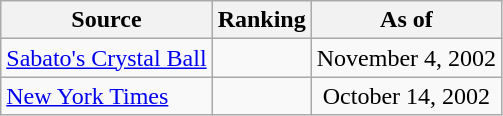<table class="wikitable" style="text-align:center">
<tr>
<th>Source</th>
<th>Ranking</th>
<th>As of</th>
</tr>
<tr>
<td align=left><a href='#'>Sabato's Crystal Ball</a></td>
<td></td>
<td>November 4, 2002</td>
</tr>
<tr>
<td align=left><a href='#'>New York Times</a></td>
<td></td>
<td>October 14, 2002</td>
</tr>
</table>
